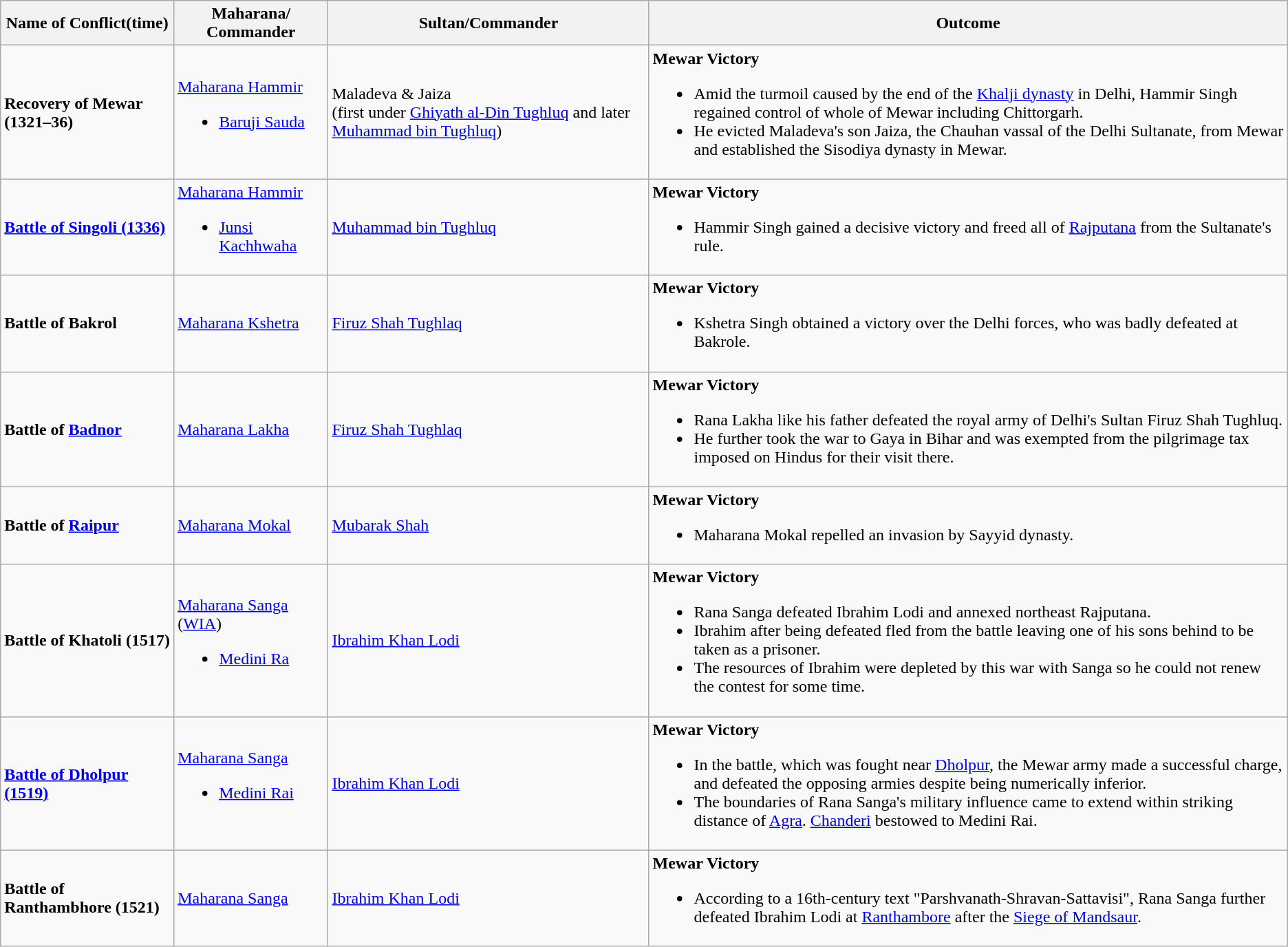<table class="wikitable">
<tr>
<th><strong>Name of Conflict(time)</strong></th>
<th>Maharana/ Commander</th>
<th><strong>Sultan/Commander</strong></th>
<th>Outcome</th>
</tr>
<tr>
<td><strong>Recovery of Mewar (1321–36)</strong></td>
<td><a href='#'>Maharana Hammir</a><br><ul><li><a href='#'>Baruji Sauda</a></li></ul></td>
<td>Maladeva & Jaiza<br>(first under <a href='#'>Ghiyath al-Din Tughluq</a> and later <a href='#'>Muhammad bin Tughluq</a>)</td>
<td><strong>Mewar Victory</strong><br><ul><li>Amid the turmoil caused by the end of the <a href='#'>Khalji dynasty</a> in Delhi, Hammir Singh regained control of whole of Mewar including Chittorgarh.</li><li>He evicted Maladeva's son Jaiza, the Chauhan vassal of the Delhi Sultanate, from Mewar and established the Sisodiya dynasty in Mewar.</li></ul></td>
</tr>
<tr>
<td><a href='#'><strong>Battle of Singoli (1336)</strong></a></td>
<td><a href='#'>Maharana Hammir</a><br><ul><li><a href='#'>Junsi Kachhwaha</a></li></ul></td>
<td><a href='#'>Muhammad bin Tughluq</a></td>
<td><strong>Mewar Victory</strong><br><ul><li>Hammir Singh gained a decisive victory and freed all of <a href='#'>Rajputana</a> from the Sultanate's rule.</li></ul></td>
</tr>
<tr>
<td><strong>Battle of Bakrol</strong></td>
<td><a href='#'>Maharana Kshetra</a></td>
<td><a href='#'>Firuz Shah Tughlaq</a></td>
<td><strong>Mewar Victory</strong><br><ul><li>Kshetra Singh obtained a victory over the Delhi forces, who was badly defeated at Bakrole.</li></ul></td>
</tr>
<tr>
<td><strong>Battle of <a href='#'>Badnor</a></strong></td>
<td><a href='#'>Maharana Lakha</a></td>
<td><a href='#'>Firuz Shah Tughlaq</a></td>
<td><strong>Mewar Victory</strong><br><ul><li>Rana Lakha like his father defeated the royal army of Delhi's Sultan Firuz Shah Tughluq.</li><li>He further took the war to Gaya in Bihar and was exempted from the pilgrimage tax imposed on Hindus for their visit there.</li></ul></td>
</tr>
<tr>
<td><strong>Battle of <a href='#'>Raipur</a></strong></td>
<td><a href='#'>Maharana Mokal</a></td>
<td><a href='#'>Mubarak Shah</a></td>
<td><strong>Mewar Victory</strong><br><ul><li>Maharana Mokal repelled an invasion by Sayyid dynasty.</li></ul></td>
</tr>
<tr>
<td><strong>Battle of Khatoli (1517)</strong></td>
<td><a href='#'>Maharana Sanga</a><br>(<a href='#'>WIA</a>)<ul><li><a href='#'>Medini Ra</a></li></ul></td>
<td><a href='#'>Ibrahim Khan Lodi</a></td>
<td><strong>Mewar Victory</strong><br><ul><li>Rana Sanga defeated Ibrahim Lodi and annexed northeast Rajputana.</li><li>Ibrahim after being defeated fled from the battle leaving one of his sons behind to be taken as a prisoner.</li><li>The resources of Ibrahim were depleted by this war with Sanga so he could not renew the contest for some time.</li></ul></td>
</tr>
<tr>
<td><a href='#'><strong>Battle of Dholpur (1519)</strong></a></td>
<td><a href='#'>Maharana Sanga</a><br><ul><li><a href='#'>Medini Rai</a></li></ul></td>
<td><a href='#'>Ibrahim Khan Lodi</a></td>
<td><strong>Mewar Victory</strong><br><ul><li>In the battle, which was fought near <a href='#'>Dholpur</a>, the Mewar army made a successful charge, and defeated the opposing armies despite being numerically inferior.</li><li>The boundaries of Rana Sanga's military influence came to extend within striking distance of <a href='#'>Agra</a>. <a href='#'>Chanderi</a> bestowed to Medini Rai.</li></ul></td>
</tr>
<tr>
<td><strong>Battle of Ranthambhore (1521)</strong></td>
<td><a href='#'>Maharana Sanga</a></td>
<td><a href='#'>Ibrahim Khan Lodi</a></td>
<td><strong>Mewar Victory</strong><br><ul><li>According to a 16th-century text "Parshvanath-Shravan-Sattavisi", Rana Sanga further defeated Ibrahim Lodi at <a href='#'>Ranthambore</a> after the <a href='#'>Siege of Mandsaur</a>.</li></ul></td>
</tr>
</table>
